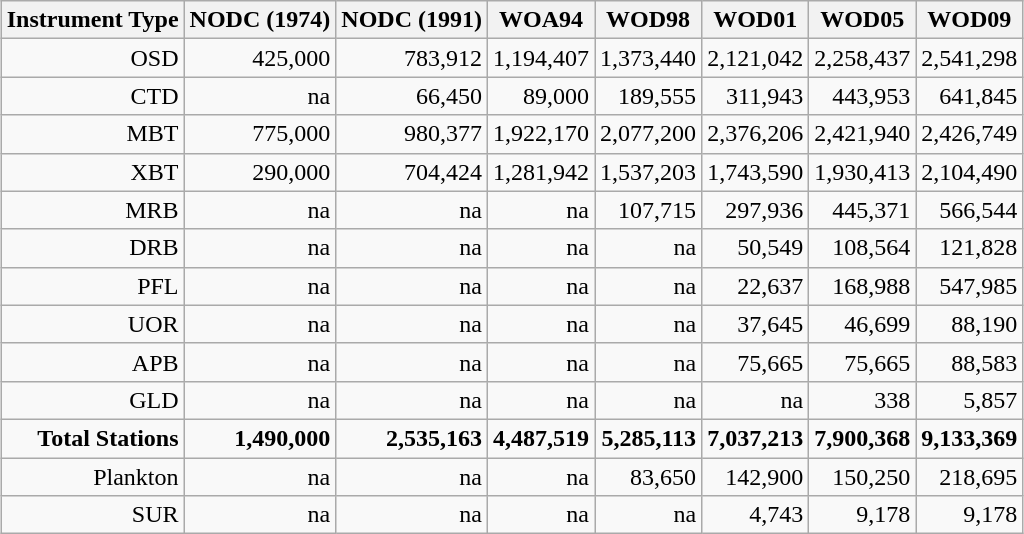<table class="wikitable" style="margin:1em auto;">
<tr>
<th>Instrument Type</th>
<th>NODC (1974)</th>
<th>NODC (1991)</th>
<th>WOA94</th>
<th>WOD98</th>
<th>WOD01</th>
<th>WOD05</th>
<th>WOD09</th>
</tr>
<tr style="text-align: right;">
<td>OSD </td>
<td>425,000</td>
<td>783,912</td>
<td>1,194,407</td>
<td>1,373,440</td>
<td>2,121,042</td>
<td>2,258,437</td>
<td>2,541,298</td>
</tr>
<tr style="text-align: right;">
<td>CTD </td>
<td>na</td>
<td>66,450</td>
<td>89,000</td>
<td>189,555</td>
<td>311,943</td>
<td>443,953</td>
<td>641,845</td>
</tr>
<tr style="text-align: right;">
<td>MBT </td>
<td>775,000</td>
<td>980,377</td>
<td>1,922,170</td>
<td>2,077,200</td>
<td>2,376,206</td>
<td>2,421,940</td>
<td>2,426,749</td>
</tr>
<tr style="text-align: right;">
<td>XBT</td>
<td>290,000</td>
<td>704,424</td>
<td>1,281,942</td>
<td>1,537,203</td>
<td>1,743,590</td>
<td>1,930,413</td>
<td>2,104,490</td>
</tr>
<tr style="text-align: right;">
<td>MRB</td>
<td>na</td>
<td>na</td>
<td>na</td>
<td>107,715</td>
<td>297,936</td>
<td>445,371</td>
<td>566,544</td>
</tr>
<tr style="text-align: right;">
<td>DRB</td>
<td>na</td>
<td>na</td>
<td>na</td>
<td>na</td>
<td>50,549</td>
<td>108,564</td>
<td>121,828</td>
</tr>
<tr style="text-align: right;">
<td>PFL</td>
<td>na</td>
<td>na</td>
<td>na</td>
<td>na</td>
<td>22,637</td>
<td>168,988</td>
<td>547,985</td>
</tr>
<tr style="text-align: right;">
<td>UOR</td>
<td>na</td>
<td>na</td>
<td>na</td>
<td>na</td>
<td>37,645</td>
<td>46,699</td>
<td>88,190</td>
</tr>
<tr style="text-align: right;">
<td>APB</td>
<td>na</td>
<td>na</td>
<td>na</td>
<td>na</td>
<td>75,665</td>
<td>75,665</td>
<td>88,583</td>
</tr>
<tr style="text-align: right;">
<td>GLD</td>
<td>na</td>
<td>na</td>
<td>na</td>
<td>na</td>
<td>na</td>
<td>338</td>
<td>5,857</td>
</tr>
<tr style="text-align: right;">
<td><strong>Total Stations</strong></td>
<td><strong>1,490,000</strong></td>
<td><strong>2,535,163</strong></td>
<td><strong>4,487,519</strong></td>
<td><strong>5,285,113</strong></td>
<td><strong>7,037,213</strong></td>
<td><strong>7,900,368</strong></td>
<td><strong>9,133,369</strong></td>
</tr>
<tr style="text-align: right;">
<td>Plankton</td>
<td>na</td>
<td>na</td>
<td>na</td>
<td>83,650</td>
<td>142,900</td>
<td>150,250</td>
<td>218,695</td>
</tr>
<tr style="text-align: right;">
<td>SUR </td>
<td>na</td>
<td>na</td>
<td>na</td>
<td>na</td>
<td>4,743</td>
<td>9,178</td>
<td>9,178</td>
</tr>
</table>
